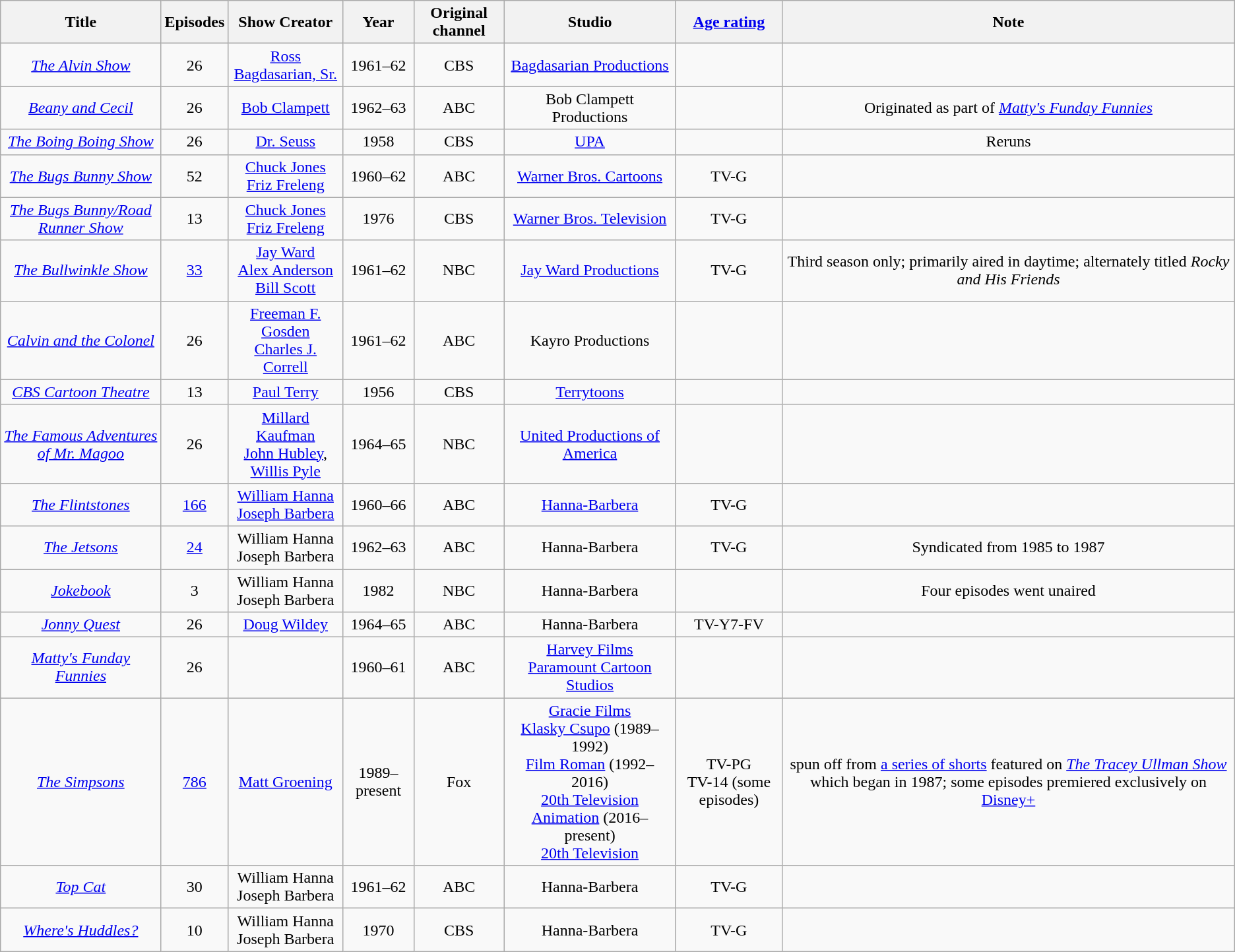<table style="text-align:center;" class="wikitable sortable">
<tr>
<th scope="col">Title</th>
<th scope="col">Episodes</th>
<th scope="col">Show Creator</th>
<th scope="col">Year</th>
<th scope="col">Original channel</th>
<th scope="col">Studio</th>
<th scope="col"><a href='#'>Age rating</a></th>
<th scope="col" class="unsortable">Note</th>
</tr>
<tr>
<td><em><a href='#'>The Alvin Show</a></em></td>
<td>26</td>
<td><a href='#'>Ross Bagdasarian, Sr.</a></td>
<td>1961–62</td>
<td>CBS</td>
<td><a href='#'>Bagdasarian Productions</a></td>
<td></td>
<td></td>
</tr>
<tr>
<td><em><a href='#'>Beany and Cecil</a></em></td>
<td>26</td>
<td><a href='#'>Bob Clampett</a></td>
<td>1962–63</td>
<td>ABC</td>
<td>Bob Clampett Productions</td>
<td></td>
<td>Originated as part of <em><a href='#'>Matty's Funday Funnies</a></em></td>
</tr>
<tr>
<td><em><a href='#'>The Boing Boing Show</a></em></td>
<td>26</td>
<td><a href='#'>Dr. Seuss</a></td>
<td>1958</td>
<td>CBS</td>
<td><a href='#'>UPA</a></td>
<td></td>
<td>Reruns</td>
</tr>
<tr>
<td><em><a href='#'>The Bugs Bunny Show</a></em></td>
<td>52</td>
<td><a href='#'>Chuck Jones</a><br><a href='#'>Friz Freleng</a></td>
<td>1960–62</td>
<td>ABC</td>
<td><a href='#'>Warner Bros. Cartoons</a></td>
<td>TV-G</td>
<td></td>
</tr>
<tr>
<td><em><a href='#'>The Bugs Bunny/Road Runner Show</a></em></td>
<td>13</td>
<td><a href='#'>Chuck Jones</a><br><a href='#'>Friz Freleng</a></td>
<td>1976</td>
<td>CBS</td>
<td><a href='#'>Warner Bros. Television</a></td>
<td>TV-G</td>
<td></td>
</tr>
<tr>
<td><em><a href='#'>The Bullwinkle Show</a></em></td>
<td><a href='#'>33</a></td>
<td><a href='#'>Jay Ward</a><br><a href='#'>Alex Anderson</a><br><a href='#'>Bill Scott</a></td>
<td>1961–62</td>
<td>NBC</td>
<td><a href='#'>Jay Ward Productions</a></td>
<td>TV-G</td>
<td>Third season only; primarily aired in daytime; alternately titled <em>Rocky and His Friends</em></td>
</tr>
<tr>
<td><em><a href='#'>Calvin and the Colonel</a></em></td>
<td>26</td>
<td><a href='#'>Freeman F. Gosden</a><br><a href='#'>Charles J. Correll</a></td>
<td>1961–62</td>
<td>ABC</td>
<td>Kayro Productions</td>
<td></td>
<td></td>
</tr>
<tr>
<td><em><a href='#'>CBS Cartoon Theatre</a></em></td>
<td>13</td>
<td><a href='#'>Paul Terry</a></td>
<td>1956</td>
<td>CBS</td>
<td><a href='#'>Terrytoons</a></td>
<td></td>
<td></td>
</tr>
<tr>
<td><em><a href='#'>The Famous Adventures of Mr. Magoo</a></em></td>
<td>26</td>
<td><a href='#'>Millard Kaufman</a><br><a href='#'>John Hubley</a>,<br><a href='#'>Willis Pyle</a></td>
<td>1964–65</td>
<td>NBC</td>
<td><a href='#'>United Productions of America</a></td>
<td></td>
<td></td>
</tr>
<tr>
<td><em><a href='#'>The Flintstones</a></em></td>
<td><a href='#'>166</a></td>
<td><a href='#'>William Hanna</a><br><a href='#'>Joseph Barbera</a></td>
<td>1960–66</td>
<td>ABC</td>
<td><a href='#'>Hanna-Barbera</a></td>
<td>TV-G</td>
<td></td>
</tr>
<tr>
<td><em><a href='#'>The Jetsons</a></em></td>
<td><a href='#'>24</a></td>
<td>William Hanna<br>Joseph Barbera</td>
<td>1962–63</td>
<td>ABC</td>
<td>Hanna-Barbera</td>
<td>TV-G</td>
<td>Syndicated from 1985 to 1987</td>
</tr>
<tr>
<td><em><a href='#'>Jokebook</a></em></td>
<td>3</td>
<td>William Hanna<br>Joseph Barbera</td>
<td>1982</td>
<td>NBC</td>
<td>Hanna-Barbera</td>
<td></td>
<td>Four episodes went unaired</td>
</tr>
<tr>
<td><em><a href='#'>Jonny Quest</a></em></td>
<td>26</td>
<td><a href='#'>Doug Wildey</a></td>
<td>1964–65</td>
<td>ABC</td>
<td>Hanna-Barbera</td>
<td>TV-Y7-FV</td>
<td></td>
</tr>
<tr>
<td><em><a href='#'>Matty's Funday Funnies</a></em></td>
<td>26</td>
<td></td>
<td>1960–61</td>
<td>ABC</td>
<td><a href='#'>Harvey Films</a><br><a href='#'>Paramount Cartoon Studios</a></td>
<td></td>
<td></td>
</tr>
<tr>
<td><em><a href='#'>The Simpsons</a></em></td>
<td><a href='#'>786</a></td>
<td><a href='#'>Matt Groening</a></td>
<td>1989–present</td>
<td>Fox</td>
<td><a href='#'>Gracie Films</a><br><a href='#'>Klasky Csupo</a> (1989–1992)<br><a href='#'>Film Roman</a> (1992–2016)<br><a href='#'>20th Television Animation</a> (2016–present)<br><a href='#'>20th Television</a></td>
<td>TV-PG<br>TV-14 (some episodes)</td>
<td>spun off from <a href='#'>a series of shorts</a> featured on <em><a href='#'>The Tracey Ullman Show</a></em> which began in 1987; some episodes premiered exclusively on <a href='#'>Disney+</a></td>
</tr>
<tr>
<td><em><a href='#'>Top Cat</a></em></td>
<td>30</td>
<td>William Hanna<br>Joseph Barbera</td>
<td>1961–62</td>
<td>ABC</td>
<td>Hanna-Barbera</td>
<td>TV-G</td>
<td></td>
</tr>
<tr>
<td><em><a href='#'>Where's Huddles?</a></em></td>
<td>10</td>
<td>William Hanna<br>Joseph Barbera</td>
<td>1970</td>
<td>CBS</td>
<td>Hanna-Barbera</td>
<td>TV-G</td>
<td></td>
</tr>
</table>
